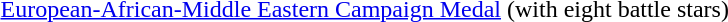<table>
<tr>
<td></td>
<td><a href='#'>European-African-Middle Eastern Campaign Medal</a> (with eight battle stars)</td>
</tr>
<tr>
</tr>
</table>
